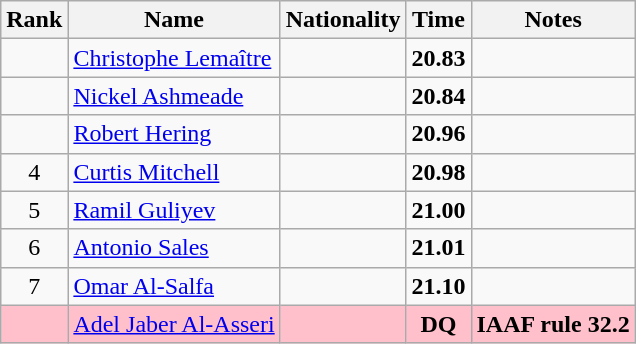<table class="wikitable sortable" style="text-align:center">
<tr>
<th>Rank</th>
<th>Name</th>
<th>Nationality</th>
<th>Time</th>
<th>Notes</th>
</tr>
<tr>
<td></td>
<td align=left><a href='#'>Christophe Lemaître</a></td>
<td align=left></td>
<td><strong>20.83</strong></td>
<td></td>
</tr>
<tr>
<td></td>
<td align=left><a href='#'>Nickel Ashmeade</a></td>
<td align=left></td>
<td><strong>20.84</strong></td>
<td></td>
</tr>
<tr>
<td></td>
<td align=left><a href='#'>Robert Hering</a></td>
<td align=left></td>
<td><strong>20.96</strong></td>
<td></td>
</tr>
<tr>
<td>4</td>
<td align=left><a href='#'>Curtis Mitchell</a></td>
<td align=left></td>
<td><strong>20.98</strong></td>
<td></td>
</tr>
<tr>
<td>5</td>
<td align=left><a href='#'>Ramil Guliyev</a></td>
<td align=left></td>
<td><strong>21.00</strong></td>
<td></td>
</tr>
<tr>
<td>6</td>
<td align=left><a href='#'>Antonio Sales</a></td>
<td align=left></td>
<td><strong>21.01</strong></td>
<td></td>
</tr>
<tr>
<td>7</td>
<td align=left><a href='#'>Omar Al-Salfa</a></td>
<td align=left></td>
<td><strong>21.10</strong></td>
<td></td>
</tr>
<tr bgcolor=pink>
<td></td>
<td align=left><a href='#'>Adel Jaber Al-Asseri</a></td>
<td align=left></td>
<td><strong>DQ</strong></td>
<td><strong>IAAF rule 32.2</strong></td>
</tr>
</table>
